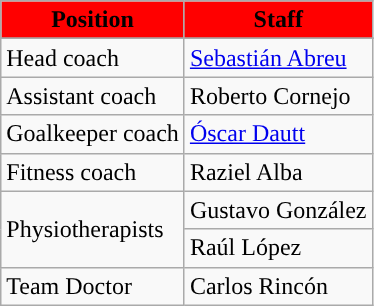<table class="wikitable">
<tr>
<th style=background-color:red;color:black>Position</th>
<th style=background-color:red;color:black>Staff</th>
</tr>
<tr>
</tr>
<tr>
<td>Head coach</td>
<td> <a href='#'>Sebastián Abreu</a></td>
</tr>
<tr>
<td>Assistant coach</td>
<td> Roberto Cornejo</td>
</tr>
<tr>
<td>Goalkeeper coach</td>
<td> <a href='#'>Óscar Dautt</a></td>
</tr>
<tr>
<td>Fitness coach</td>
<td> Raziel Alba</td>
</tr>
<tr>
<td rowspan="2">Physiotherapists</td>
<td> Gustavo González</td>
</tr>
<tr>
<td> Raúl López</td>
</tr>
<tr>
<td>Team Doctor</td>
<td> Carlos Rincón</td>
</tr>
</table>
